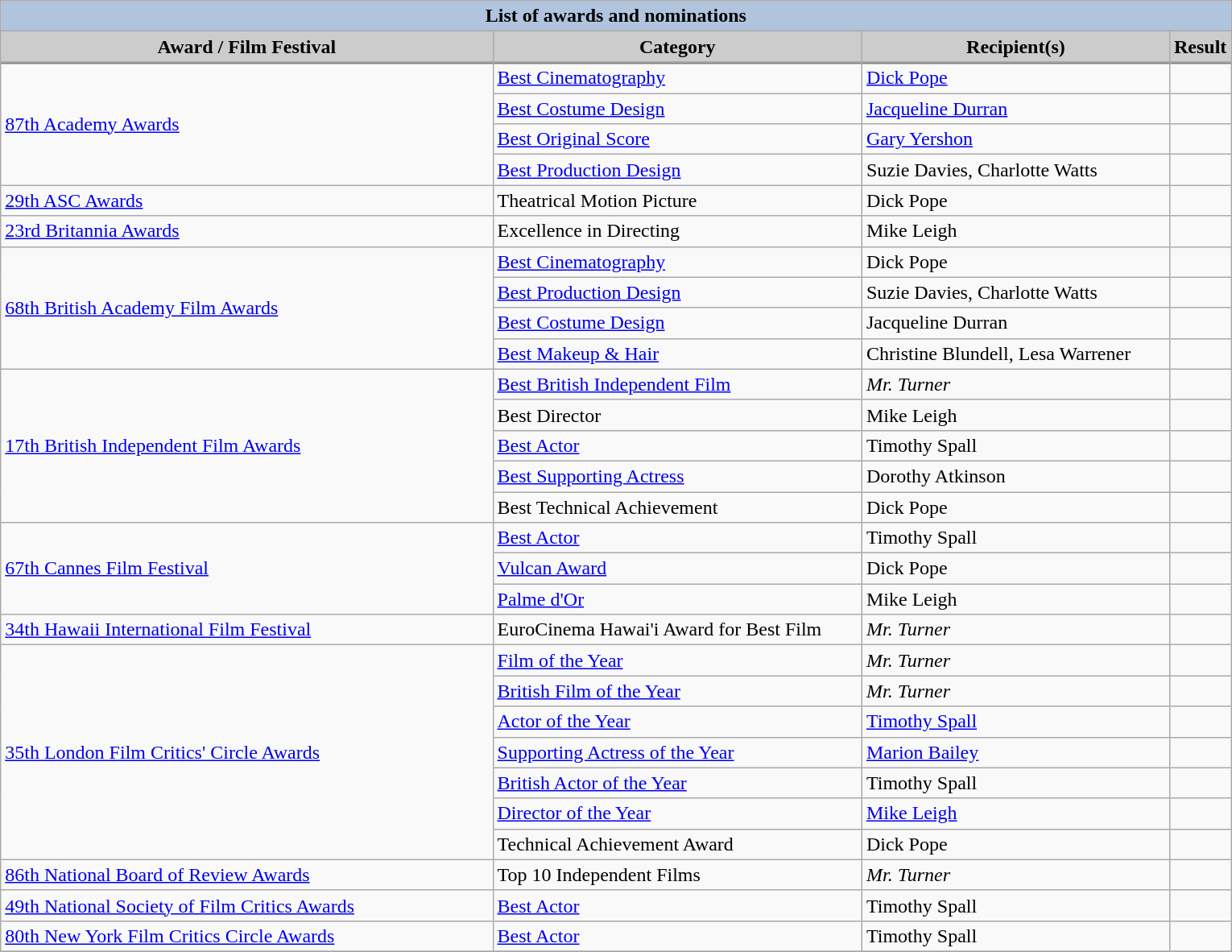<table class="wikitable">
<tr style="text-align:center;">
<th colspan=4 style="background:#B0C4DE;">List of awards and nominations</th>
</tr>
<tr style="text-align:center;">
<th style="background:#ccc;" width="40%">Award / Film Festival</th>
<th style="background:#ccc;" width="30%">Category</th>
<th style="background:#ccc;" width="25%">Recipient(s)</th>
<th style="background:#ccc;" width="15%">Result</th>
</tr>
<tr style="border-top:2px solid gray;">
</tr>
<tr>
<td rowspan="4"><a href='#'>87th Academy Awards</a></td>
<td><a href='#'>Best Cinematography</a></td>
<td><a href='#'>Dick Pope</a></td>
<td></td>
</tr>
<tr>
<td><a href='#'>Best Costume Design</a></td>
<td><a href='#'>Jacqueline Durran</a></td>
<td></td>
</tr>
<tr>
<td><a href='#'>Best Original Score</a></td>
<td><a href='#'>Gary Yershon</a></td>
<td></td>
</tr>
<tr>
<td><a href='#'>Best Production Design</a></td>
<td>Suzie Davies, Charlotte Watts</td>
<td></td>
</tr>
<tr>
<td><a href='#'>29th ASC Awards</a></td>
<td>Theatrical Motion Picture</td>
<td>Dick Pope</td>
<td></td>
</tr>
<tr>
<td rowspan=1><a href='#'>23rd Britannia Awards</a></td>
<td>Excellence in Directing</td>
<td>Mike Leigh</td>
<td></td>
</tr>
<tr>
<td rowspan="4"><a href='#'>68th British Academy Film Awards</a></td>
<td><a href='#'>Best Cinematography</a></td>
<td>Dick Pope</td>
<td></td>
</tr>
<tr>
<td><a href='#'>Best Production Design</a></td>
<td>Suzie Davies, Charlotte Watts</td>
<td></td>
</tr>
<tr>
<td><a href='#'>Best Costume Design</a></td>
<td>Jacqueline Durran</td>
<td></td>
</tr>
<tr>
<td><a href='#'>Best Makeup & Hair</a></td>
<td>Christine Blundell, Lesa Warrener</td>
<td></td>
</tr>
<tr>
<td rowspan=5><a href='#'>17th British Independent Film Awards</a></td>
<td><a href='#'>Best British Independent Film</a></td>
<td><em>Mr. Turner</em></td>
<td></td>
</tr>
<tr>
<td>Best Director</td>
<td>Mike Leigh</td>
<td></td>
</tr>
<tr>
<td><a href='#'>Best Actor</a></td>
<td>Timothy Spall</td>
<td></td>
</tr>
<tr>
<td><a href='#'>Best Supporting Actress</a></td>
<td>Dorothy Atkinson</td>
<td></td>
</tr>
<tr>
<td>Best Technical Achievement</td>
<td>Dick Pope</td>
<td></td>
</tr>
<tr>
<td rowspan="3"><a href='#'>67th Cannes Film Festival</a></td>
<td><a href='#'>Best Actor</a></td>
<td>Timothy Spall</td>
<td></td>
</tr>
<tr>
<td><a href='#'>Vulcan Award</a></td>
<td>Dick Pope</td>
<td></td>
</tr>
<tr>
<td><a href='#'>Palme d'Or</a></td>
<td>Mike Leigh</td>
<td></td>
</tr>
<tr>
<td rowspan="1"><a href='#'>34th Hawaii International Film Festival</a></td>
<td>EuroCinema Hawai'i Award for Best Film</td>
<td><em>Mr. Turner</em></td>
<td></td>
</tr>
<tr>
<td rowspan="7"><a href='#'>35th London Film Critics' Circle Awards</a></td>
<td><a href='#'>Film of the Year</a></td>
<td><em>Mr. Turner</em></td>
<td></td>
</tr>
<tr>
<td><a href='#'>British Film of the Year</a></td>
<td><em>Mr. Turner</em></td>
<td></td>
</tr>
<tr>
<td><a href='#'>Actor of the Year</a></td>
<td><a href='#'>Timothy Spall</a></td>
<td></td>
</tr>
<tr>
<td><a href='#'>Supporting Actress of the Year</a></td>
<td><a href='#'>Marion Bailey</a></td>
<td></td>
</tr>
<tr>
<td><a href='#'>British Actor of the Year</a></td>
<td>Timothy Spall</td>
<td></td>
</tr>
<tr>
<td><a href='#'>Director of the Year</a></td>
<td><a href='#'>Mike Leigh</a></td>
<td></td>
</tr>
<tr>
<td>Technical Achievement Award</td>
<td>Dick Pope</td>
<td></td>
</tr>
<tr>
<td rowspan="1"><a href='#'>86th National Board of Review Awards</a></td>
<td>Top 10 Independent Films</td>
<td><em>Mr. Turner</em></td>
<td></td>
</tr>
<tr>
<td rowspan="1"><a href='#'>49th National Society of Film Critics Awards</a></td>
<td><a href='#'>Best Actor</a></td>
<td>Timothy Spall</td>
<td></td>
</tr>
<tr>
<td rowspan="1"><a href='#'>80th New York Film Critics Circle Awards</a></td>
<td><a href='#'>Best Actor</a></td>
<td>Timothy Spall</td>
<td></td>
</tr>
<tr>
</tr>
</table>
